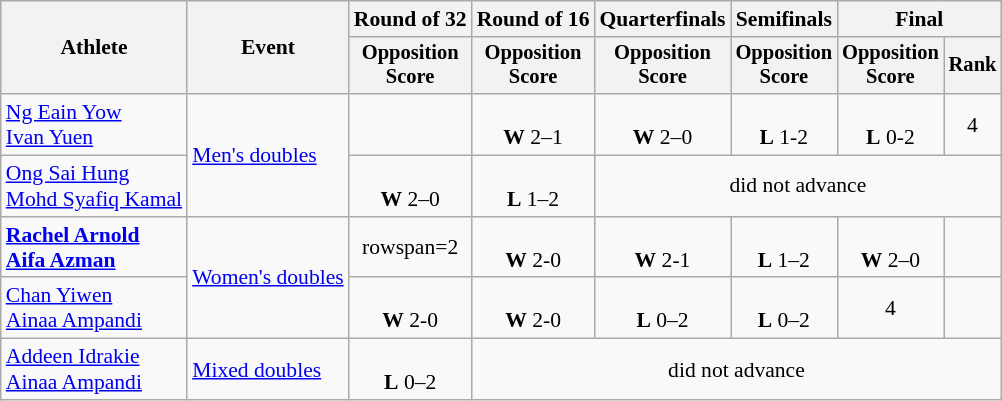<table class=wikitable style=font-size:90%;text-align:center>
<tr>
<th rowspan=2>Athlete</th>
<th rowspan=2>Event</th>
<th>Round of 32</th>
<th>Round of 16</th>
<th>Quarterfinals</th>
<th>Semifinals</th>
<th colspan=2>Final</th>
</tr>
<tr style=font-size:95%>
<th>Opposition<br>Score</th>
<th>Opposition<br>Score</th>
<th>Opposition<br>Score</th>
<th>Opposition<br>Score</th>
<th>Opposition<br>Score</th>
<th>Rank</th>
</tr>
<tr>
<td style="text-align:left"><a href='#'>Ng Eain Yow</a> <br> <a href='#'>Ivan Yuen</a></td>
<td style="text-align:left" rowspan=2><a href='#'>Men's doubles</a></td>
<td></td>
<td><br><strong>W</strong> 2–1</td>
<td><br><strong>W</strong> 2–0</td>
<td><br> <strong>L</strong> 1-2</td>
<td><br> <strong>L</strong> 0-2</td>
<td>4</td>
</tr>
<tr>
<td style="text-align:left"><a href='#'>Ong Sai Hung</a> <br> <a href='#'>Mohd Syafiq Kamal</a></td>
<td><br><strong>W</strong> 2–0</td>
<td><br><strong>L</strong> 1–2</td>
<td colspan=4>did not advance</td>
</tr>
<tr>
<td style="text-align:left"><strong><a href='#'>Rachel Arnold</a> <br> <a href='#'>Aifa Azman</a></strong></td>
<td style="text-align:left"style="text-align:left" rowspan=2><a href='#'>Women's doubles</a></td>
<td>rowspan=2 </td>
<td><br><strong>W</strong> 2-0</td>
<td><br><strong>W</strong> 2-1</td>
<td><br><strong>L</strong> 1–2</td>
<td><br><strong>W</strong> 2–0</td>
<td></td>
</tr>
<tr>
<td style="text-align:left"><a href='#'>Chan Yiwen</a> <br> <a href='#'>Ainaa Ampandi</a></td>
<td><br><strong>W</strong> 2-0</td>
<td><br><strong>W</strong> 2-0</td>
<td><br><strong>L</strong> 0–2</td>
<td><br><strong>L</strong> 0–2</td>
<td>4</td>
</tr>
<tr>
<td style="text-align:left"><a href='#'>Addeen Idrakie</a> <br> <a href='#'>Ainaa Ampandi</a></td>
<td style="text-align:left"><a href='#'>Mixed doubles</a></td>
<td><br><strong>L</strong> 0–2</td>
<td colspan=5>did not advance</td>
</tr>
</table>
